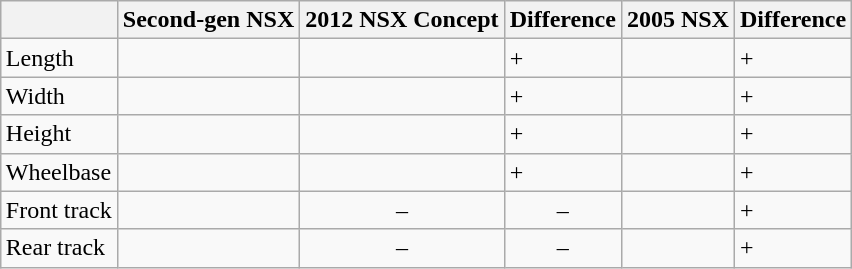<table class="wikitable" style="margin: 0 auto; width:auto;">
<tr>
<th></th>
<th>Second-gen NSX</th>
<th>2012 NSX Concept</th>
<th>Difference</th>
<th>2005 NSX</th>
<th>Difference</th>
</tr>
<tr>
<td>Length</td>
<td></td>
<td></td>
<td>+</td>
<td></td>
<td>+</td>
</tr>
<tr>
<td>Width</td>
<td></td>
<td></td>
<td>+</td>
<td></td>
<td>+</td>
</tr>
<tr>
<td>Height</td>
<td></td>
<td></td>
<td>+</td>
<td></td>
<td>+</td>
</tr>
<tr>
<td>Wheelbase</td>
<td></td>
<td></td>
<td>+</td>
<td></td>
<td>+</td>
</tr>
<tr>
<td>Front track</td>
<td></td>
<td style="text-align:center;">–</td>
<td style="text-align:center;">–</td>
<td></td>
<td>+</td>
</tr>
<tr>
<td>Rear track</td>
<td></td>
<td style="text-align:center;">–</td>
<td style="text-align:center;">–</td>
<td></td>
<td>+</td>
</tr>
</table>
